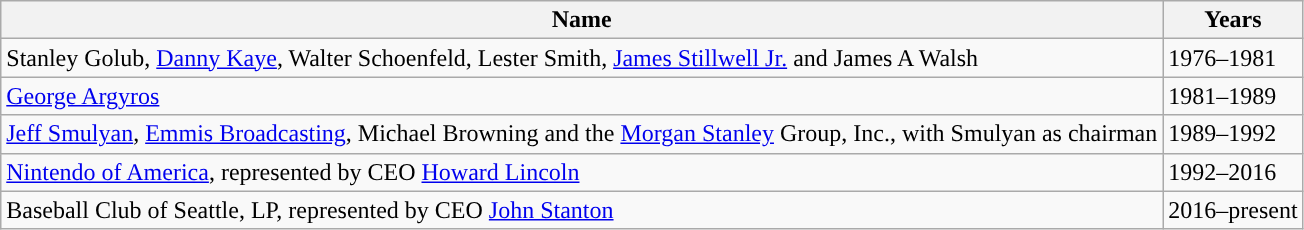<table class="wikitable">
<tr>
<th>Name</th>
<th>Years</th>
</tr>
<tr>
<td>Stanley Golub, <a href='#'>Danny Kaye</a>, Walter Schoenfeld, Lester Smith, <a href='#'>James Stillwell Jr.</a> and James A Walsh</td>
<td>1976–1981</td>
</tr>
<tr>
<td><a href='#'>George Argyros</a></td>
<td>1981–1989</td>
</tr>
<tr>
<td><a href='#'>Jeff Smulyan</a>, <a href='#'>Emmis Broadcasting</a>, Michael Browning and the <a href='#'>Morgan Stanley</a> Group, Inc., with Smulyan as chairman</td>
<td>1989–1992</td>
</tr>
<tr>
<td><a href='#'>Nintendo of America</a>, represented by CEO <a href='#'>Howard Lincoln</a></td>
<td>1992–2016</td>
</tr>
<tr>
<td>Baseball Club of Seattle, LP, represented by CEO <a href='#'>John Stanton</a></td>
<td>2016–present</td>
</tr>
</table>
